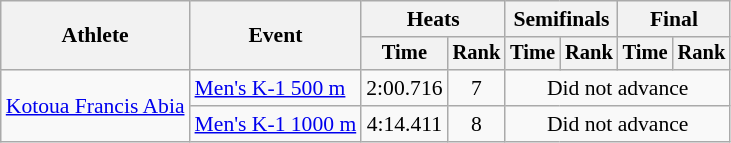<table class=wikitable style="font-size:90%">
<tr>
<th rowspan="2">Athlete</th>
<th rowspan="2">Event</th>
<th colspan="2">Heats</th>
<th colspan="2">Semifinals</th>
<th colspan="2">Final</th>
</tr>
<tr style="font-size:95%">
<th>Time</th>
<th>Rank</th>
<th>Time</th>
<th>Rank</th>
<th>Time</th>
<th>Rank</th>
</tr>
<tr align=center>
<td align=left rowspan=2><a href='#'>Kotoua Francis Abia</a></td>
<td align=left><a href='#'>Men's K-1 500 m</a></td>
<td>2:00.716</td>
<td>7</td>
<td colspan=4>Did not advance</td>
</tr>
<tr align=center>
<td align=left><a href='#'>Men's K-1 1000 m</a></td>
<td>4:14.411</td>
<td>8</td>
<td colspan=4>Did not advance</td>
</tr>
</table>
